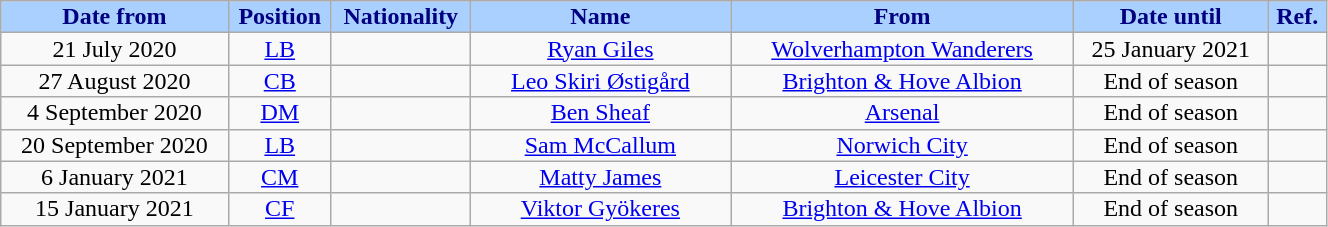<table class="wikitable sortable alternance" style="font-size:100%; text-align:center; line-height:14px; width:70%;">
<tr>
<th style="background:#AAD0FF; color:#000080; width:130px;">Date from</th>
<th style="background:#AAD0FF; color:#000080; width:50px;">Position</th>
<th style="background:#AAD0FF; color:#000080; width:50px;">Nationality</th>
<th style="background:#AAD0FF; color:#000080; width:150px;">Name</th>
<th style="background:#AAD0FF; color:#000080; width:200px;">From</th>
<th style="background:#AAD0FF; color:#000080; width:110px;">Date until</th>
<th style="background:#AAD0FF; color:#000080; width:25px;">Ref.</th>
</tr>
<tr>
<td>21 July 2020</td>
<td><a href='#'>LB</a></td>
<td></td>
<td><a href='#'>Ryan Giles</a></td>
<td> <a href='#'>Wolverhampton Wanderers</a></td>
<td>25 January 2021</td>
<td></td>
</tr>
<tr>
<td>27 August 2020</td>
<td><a href='#'>CB</a></td>
<td></td>
<td><a href='#'>Leo Skiri Østigård</a></td>
<td> <a href='#'>Brighton & Hove Albion</a></td>
<td>End of season</td>
<td></td>
</tr>
<tr>
<td>4 September 2020</td>
<td><a href='#'>DM</a></td>
<td></td>
<td><a href='#'>Ben Sheaf</a></td>
<td> <a href='#'>Arsenal</a></td>
<td>End of season</td>
<td></td>
</tr>
<tr>
<td>20 September 2020</td>
<td><a href='#'>LB</a></td>
<td></td>
<td><a href='#'>Sam McCallum</a></td>
<td> <a href='#'>Norwich City</a></td>
<td>End of season</td>
<td></td>
</tr>
<tr>
<td>6 January 2021</td>
<td><a href='#'>CM</a></td>
<td></td>
<td><a href='#'>Matty James</a></td>
<td> <a href='#'>Leicester City</a></td>
<td>End of season</td>
<td></td>
</tr>
<tr>
<td>15 January 2021</td>
<td><a href='#'>CF</a></td>
<td></td>
<td><a href='#'>Viktor Gyökeres</a></td>
<td> <a href='#'>Brighton & Hove Albion</a></td>
<td>End of season</td>
<td></td>
</tr>
</table>
